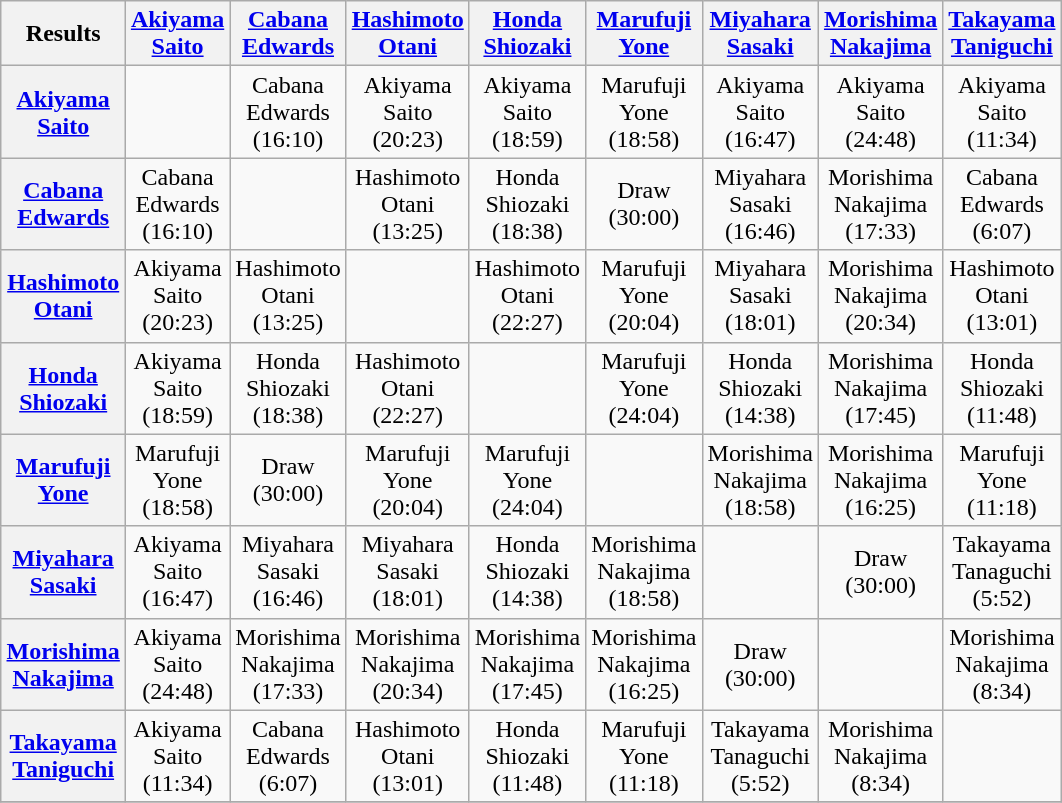<table class="wikitable" style="margin: 1em auto 1em auto;text-align:center">
<tr>
<th>Results</th>
<th><a href='#'>Akiyama</a><br><a href='#'>Saito</a></th>
<th><a href='#'>Cabana</a><br><a href='#'>Edwards</a></th>
<th><a href='#'>Hashimoto</a><br><a href='#'>Otani</a></th>
<th><a href='#'>Honda</a><br><a href='#'>Shiozaki</a></th>
<th><a href='#'>Marufuji</a><br><a href='#'>Yone</a></th>
<th><a href='#'>Miyahara</a><br><a href='#'>Sasaki</a></th>
<th><a href='#'>Morishima</a><br><a href='#'>Nakajima</a></th>
<th><a href='#'>Takayama</a><br><a href='#'>Taniguchi</a></th>
</tr>
<tr>
<th><a href='#'>Akiyama</a><br><a href='#'>Saito</a></th>
<td></td>
<td>Cabana<br>Edwards<br>(16:10)</td>
<td>Akiyama<br>Saito<br>(20:23)</td>
<td>Akiyama<br>Saito<br>(18:59)</td>
<td>Marufuji<br>Yone<br>(18:58)</td>
<td>Akiyama<br>Saito<br>(16:47)</td>
<td>Akiyama<br>Saito<br>(24:48)</td>
<td>Akiyama<br>Saito<br>(11:34)</td>
</tr>
<tr>
<th><a href='#'>Cabana</a><br><a href='#'>Edwards</a></th>
<td>Cabana<br>Edwards<br>(16:10)</td>
<td></td>
<td>Hashimoto<br>Otani<br>(13:25)</td>
<td>Honda<br>Shiozaki<br>(18:38)</td>
<td>Draw<br>(30:00)</td>
<td>Miyahara<br>Sasaki<br>(16:46)</td>
<td>Morishima<br>Nakajima<br>(17:33)</td>
<td>Cabana<br>Edwards<br>(6:07)</td>
</tr>
<tr>
<th><a href='#'>Hashimoto</a><br><a href='#'>Otani</a></th>
<td>Akiyama<br>Saito<br>(20:23)</td>
<td>Hashimoto<br>Otani<br>(13:25)</td>
<td></td>
<td>Hashimoto<br>Otani<br>(22:27)</td>
<td>Marufuji<br>Yone<br>(20:04)</td>
<td>Miyahara<br>Sasaki<br>(18:01)</td>
<td>Morishima<br>Nakajima<br>(20:34)</td>
<td>Hashimoto<br>Otani<br>(13:01)</td>
</tr>
<tr>
<th><a href='#'>Honda</a><br><a href='#'>Shiozaki</a></th>
<td>Akiyama<br>Saito<br>(18:59)</td>
<td>Honda<br>Shiozaki<br>(18:38)</td>
<td>Hashimoto<br>Otani<br>(22:27)</td>
<td></td>
<td>Marufuji<br>Yone<br>(24:04)</td>
<td>Honda<br>Shiozaki<br>(14:38)</td>
<td>Morishima<br>Nakajima<br>(17:45)</td>
<td>Honda<br>Shiozaki<br>(11:48)</td>
</tr>
<tr>
<th><a href='#'>Marufuji</a><br><a href='#'>Yone</a></th>
<td>Marufuji<br>Yone<br>(18:58)</td>
<td>Draw<br>(30:00)</td>
<td>Marufuji<br>Yone<br>(20:04)</td>
<td>Marufuji<br>Yone<br>(24:04)</td>
<td></td>
<td>Morishima<br>Nakajima<br>(18:58)</td>
<td>Morishima<br>Nakajima<br>(16:25)</td>
<td>Marufuji<br>Yone<br>(11:18)</td>
</tr>
<tr>
<th><a href='#'>Miyahara</a><br><a href='#'>Sasaki</a></th>
<td>Akiyama<br>Saito<br>(16:47)</td>
<td>Miyahara<br>Sasaki<br>(16:46)</td>
<td>Miyahara<br>Sasaki<br>(18:01)</td>
<td>Honda<br>Shiozaki<br>(14:38)</td>
<td>Morishima<br>Nakajima<br>(18:58)</td>
<td></td>
<td>Draw<br>(30:00)</td>
<td>Takayama<br>Tanaguchi<br>(5:52)</td>
</tr>
<tr>
<th><a href='#'>Morishima</a><br><a href='#'>Nakajima</a></th>
<td>Akiyama<br>Saito<br>(24:48)</td>
<td>Morishima<br>Nakajima<br>(17:33)</td>
<td>Morishima<br>Nakajima<br>(20:34)</td>
<td>Morishima<br>Nakajima<br>(17:45)</td>
<td>Morishima<br>Nakajima<br>(16:25)</td>
<td>Draw<br>(30:00)</td>
<td></td>
<td>Morishima<br>Nakajima<br>(8:34)</td>
</tr>
<tr>
<th><a href='#'>Takayama</a><br><a href='#'>Taniguchi</a></th>
<td>Akiyama<br>Saito<br>(11:34)</td>
<td>Cabana<br>Edwards<br>(6:07)</td>
<td>Hashimoto<br>Otani<br>(13:01)</td>
<td>Honda<br>Shiozaki<br>(11:48)</td>
<td>Marufuji<br>Yone<br>(11:18)</td>
<td>Takayama<br>Tanaguchi<br>(5:52)</td>
<td>Morishima<br>Nakajima<br>(8:34)</td>
<td></td>
</tr>
<tr>
</tr>
</table>
